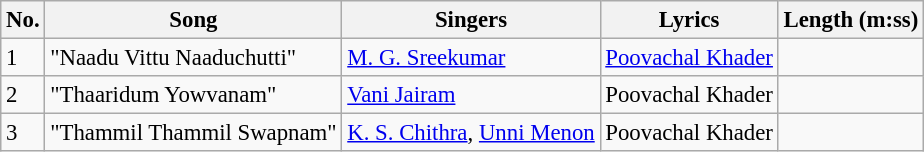<table class="wikitable" style="font-size:95%;">
<tr>
<th>No.</th>
<th>Song</th>
<th>Singers</th>
<th>Lyrics</th>
<th>Length (m:ss)</th>
</tr>
<tr>
<td>1</td>
<td>"Naadu Vittu Naaduchutti"</td>
<td><a href='#'>M. G. Sreekumar</a></td>
<td><a href='#'>Poovachal Khader</a></td>
<td></td>
</tr>
<tr>
<td>2</td>
<td>"Thaaridum Yowvanam"</td>
<td><a href='#'>Vani Jairam</a></td>
<td>Poovachal Khader</td>
<td></td>
</tr>
<tr>
<td>3</td>
<td>"Thammil Thammil Swapnam"</td>
<td><a href='#'>K. S. Chithra</a>, <a href='#'>Unni Menon</a></td>
<td>Poovachal Khader</td>
<td></td>
</tr>
</table>
